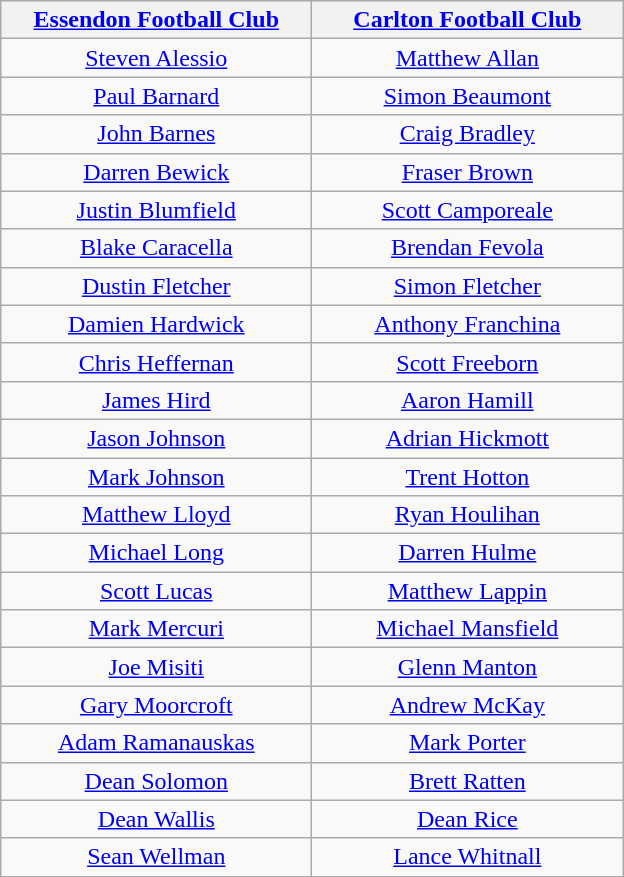<table class="wikitable" style="margin 1em auto 1em auto">
<tr>
<th width="200"><a href='#'>Essendon Football Club</a></th>
<th width="200"><a href='#'>Carlton Football Club</a></th>
</tr>
<tr>
<td align="center" colspan="1"><a href='#'>Steven Alessio</a></td>
<td align="center" colspan="1"><a href='#'>Matthew Allan</a></td>
</tr>
<tr>
<td align="center" colspan="1"><a href='#'>Paul Barnard</a></td>
<td align="center" colspan="1"><a href='#'>Simon Beaumont</a></td>
</tr>
<tr>
<td align="center" colspan="1"><a href='#'>John Barnes</a></td>
<td align="center" colspan="1"><a href='#'>Craig Bradley</a></td>
</tr>
<tr>
<td align="center" colspan="1"><a href='#'>Darren Bewick</a></td>
<td align="center" colspan="1"><a href='#'>Fraser Brown</a></td>
</tr>
<tr>
<td align="center" colspan="1"><a href='#'>Justin Blumfield</a></td>
<td align="center" colspan="1"><a href='#'>Scott Camporeale</a></td>
</tr>
<tr>
<td align="center" colspan="1"><a href='#'>Blake Caracella</a></td>
<td align="center" colspan="1"><a href='#'>Brendan Fevola</a></td>
</tr>
<tr>
<td align="center" colspan="1"><a href='#'>Dustin Fletcher</a></td>
<td align="center" colspan="1"><a href='#'>Simon Fletcher</a></td>
</tr>
<tr>
<td align="center" colspan="1"><a href='#'>Damien Hardwick</a></td>
<td align="center" colspan="1"><a href='#'>Anthony Franchina</a></td>
</tr>
<tr>
<td align="center" colspan="1"><a href='#'>Chris Heffernan</a></td>
<td align="center" colspan="1"><a href='#'>Scott Freeborn</a></td>
</tr>
<tr>
<td align="center" colspan="1"><a href='#'>James Hird</a></td>
<td align="center" colspan="1"><a href='#'>Aaron Hamill</a></td>
</tr>
<tr>
<td align="center" colspan="1"><a href='#'>Jason Johnson</a></td>
<td align="center" colspan="1"><a href='#'>Adrian Hickmott</a></td>
</tr>
<tr>
<td align="center" colspan="1"><a href='#'>Mark Johnson</a></td>
<td align="center" colspan="1"><a href='#'>Trent Hotton</a></td>
</tr>
<tr>
<td align="center" colspan="1"><a href='#'>Matthew Lloyd</a></td>
<td align="center" colspan="1"><a href='#'>Ryan Houlihan</a></td>
</tr>
<tr>
<td align="center" colspan="1"><a href='#'>Michael Long</a></td>
<td align="center" colspan="1"><a href='#'>Darren Hulme</a></td>
</tr>
<tr>
<td align="center" colspan="1"><a href='#'>Scott Lucas</a></td>
<td align="center" colspan="1"><a href='#'>Matthew Lappin</a></td>
</tr>
<tr>
<td align="center" colspan="1"><a href='#'>Mark Mercuri</a></td>
<td align="center" colspan="1"><a href='#'>Michael Mansfield</a></td>
</tr>
<tr>
<td align="center" colspan="1"><a href='#'>Joe Misiti</a></td>
<td align="center" colspan="1"><a href='#'>Glenn Manton</a></td>
</tr>
<tr>
<td align="center" colspan="1"><a href='#'>Gary Moorcroft</a></td>
<td align="center" colspan="1"><a href='#'>Andrew McKay</a></td>
</tr>
<tr>
<td align="center" colspan="1"><a href='#'>Adam Ramanauskas</a></td>
<td align="center" colspan="1"><a href='#'>Mark Porter</a></td>
</tr>
<tr>
<td align="center" colspan="1"><a href='#'>Dean Solomon</a></td>
<td align="center" colspan="1"><a href='#'>Brett Ratten</a></td>
</tr>
<tr>
<td align="center" colspan="1"><a href='#'>Dean Wallis</a></td>
<td align="center" colspan="1"><a href='#'>Dean Rice</a></td>
</tr>
<tr>
<td align="center" colspan="1"><a href='#'>Sean Wellman</a></td>
<td align="center" colspan="1"><a href='#'>Lance Whitnall</a></td>
</tr>
</table>
